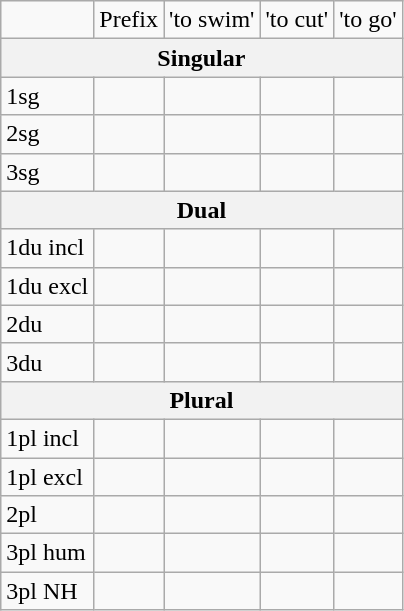<table class="wikitable">
<tr>
<td></td>
<td>Prefix</td>
<td> 'to swim'</td>
<td> 'to cut'</td>
<td> 'to go'</td>
</tr>
<tr>
<th colspan="5">Singular</th>
</tr>
<tr>
<td>1sg</td>
<td></td>
<td></td>
<td></td>
<td></td>
</tr>
<tr>
<td>2sg</td>
<td></td>
<td></td>
<td></td>
<td></td>
</tr>
<tr>
<td>3sg</td>
<td></td>
<td></td>
<td></td>
<td></td>
</tr>
<tr>
<th colspan="5">Dual</th>
</tr>
<tr>
<td>1du incl</td>
<td></td>
<td></td>
<td></td>
<td></td>
</tr>
<tr>
<td>1du excl</td>
<td></td>
<td></td>
<td></td>
<td></td>
</tr>
<tr>
<td>2du</td>
<td></td>
<td></td>
<td></td>
<td></td>
</tr>
<tr>
<td>3du</td>
<td></td>
<td></td>
<td></td>
<td></td>
</tr>
<tr>
<th colspan="5">Plural</th>
</tr>
<tr>
<td>1pl incl</td>
<td></td>
<td></td>
<td></td>
<td></td>
</tr>
<tr>
<td>1pl excl</td>
<td></td>
<td></td>
<td></td>
<td></td>
</tr>
<tr>
<td>2pl</td>
<td></td>
<td></td>
<td></td>
<td></td>
</tr>
<tr>
<td>3pl hum</td>
<td></td>
<td></td>
<td></td>
<td></td>
</tr>
<tr>
<td>3pl NH</td>
<td></td>
<td></td>
<td></td>
<td></td>
</tr>
</table>
